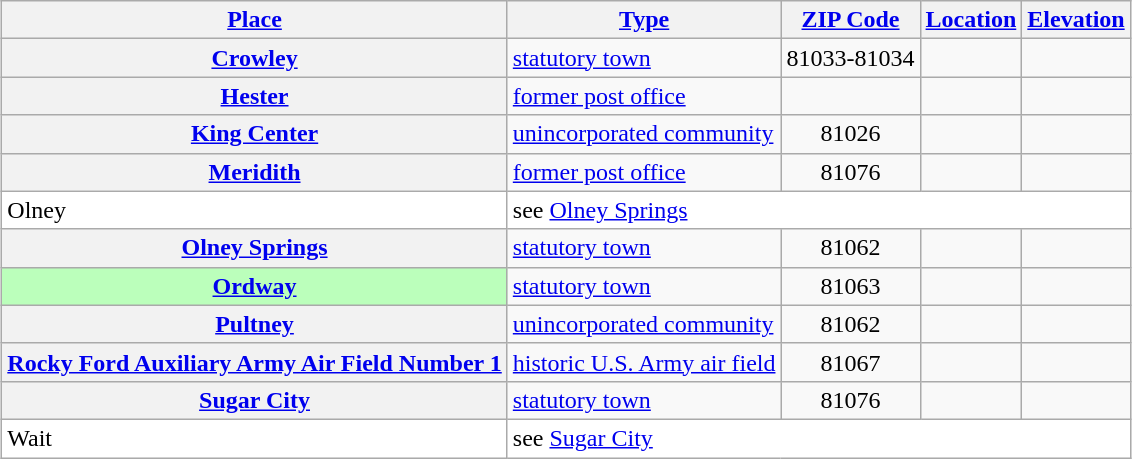<table class="wikitable sortable  plainrowheaders" style="margin:auto;">
<tr>
<th scope=col><a href='#'>Place</a></th>
<th scope=col><a href='#'>Type</a></th>
<th scope=col><a href='#'>ZIP Code</a></th>
<th scope=col><a href='#'>Location</a></th>
<th scope=col><a href='#'>Elevation</a></th>
</tr>
<tr>
<th scope=row><a href='#'>Crowley</a></th>
<td><a href='#'>statutory town</a></td>
<td align=center>81033-81034</td>
<td></td>
<td align=right></td>
</tr>
<tr>
<th scope=row><a href='#'>Hester</a></th>
<td><a href='#'>former post office</a></td>
<td align=center></td>
<td></td>
<td></td>
</tr>
<tr>
<th scope=row><a href='#'>King Center</a></th>
<td><a href='#'>unincorporated community</a></td>
<td align=center>81026</td>
<td></td>
<td align=right></td>
</tr>
<tr>
<th scope=row><a href='#'>Meridith</a></th>
<td><a href='#'>former post office</a></td>
<td align=center>81076</td>
<td></td>
<td></td>
</tr>
<tr bgcolor=white>
<td>Olney</td>
<td colspan=4>see <a href='#'>Olney Springs</a></td>
</tr>
<tr>
<th scope=row><a href='#'>Olney Springs</a></th>
<td><a href='#'>statutory town</a></td>
<td align=center>81062</td>
<td></td>
<td align=right></td>
</tr>
<tr>
<th scope=row style="background:#BBFFBB;"><a href='#'>Ordway</a></th>
<td><a href='#'>statutory town</a></td>
<td align=center>81063</td>
<td></td>
<td align=right></td>
</tr>
<tr>
<th scope=row><a href='#'>Pultney</a></th>
<td><a href='#'>unincorporated community</a></td>
<td align=center>81062</td>
<td></td>
<td align=right></td>
</tr>
<tr>
<th scope=row><a href='#'>Rocky Ford Auxiliary Army Air Field Number 1</a></th>
<td><a href='#'>historic U.S. Army air field</a></td>
<td align=center>81067</td>
<td></td>
<td align=right></td>
</tr>
<tr>
<th scope=row><a href='#'>Sugar City</a></th>
<td><a href='#'>statutory town</a></td>
<td align=center>81076</td>
<td></td>
<td align=right></td>
</tr>
<tr bgcolor=white>
<td>Wait</td>
<td colspan=4>see <a href='#'>Sugar City</a></td>
</tr>
</table>
